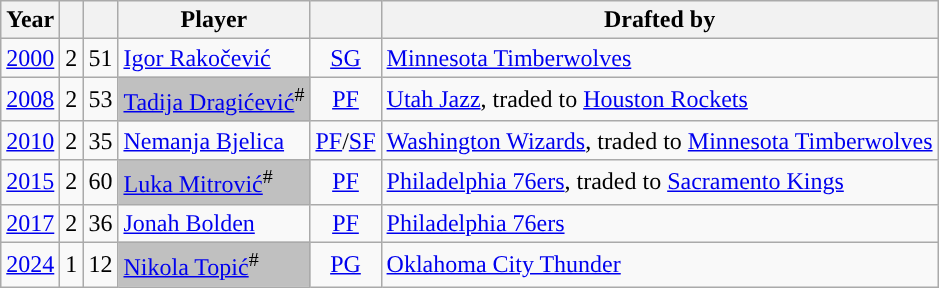<table class="wikitable sortable" style="text-align: left;">
<tr>
<th>Year</th>
<th></th>
<th></th>
<th>Player</th>
<th></th>
<th>Drafted by</th>
</tr>
<tr>
<td style="text-align:center;"><a href='#'>2000</a></td>
<td style="text-align:center;">2</td>
<td style="text-align:center;">51</td>
<td> <a href='#'>Igor Rakočević</a></td>
<td style="text-align:center;"><a href='#'>SG</a></td>
<td><a href='#'>Minnesota Timberwolves</a></td>
</tr>
<tr>
<td style="text-align:center;"><a href='#'>2008</a></td>
<td style="text-align:center;">2</td>
<td style="text-align:center;">53</td>
<td style="background:silver;"> <a href='#'>Tadija Dragićević</a><sup>#</sup></td>
<td style="text-align:center;"><a href='#'>PF</a></td>
<td><a href='#'>Utah Jazz</a>, traded to <a href='#'>Houston Rockets</a></td>
</tr>
<tr>
<td style="text-align:center;"><a href='#'>2010</a></td>
<td style="text-align:center;">2</td>
<td style="text-align:center;">35</td>
<td> <a href='#'>Nemanja Bjelica</a></td>
<td style="text-align:center;"><a href='#'>PF</a>/<a href='#'>SF</a></td>
<td><a href='#'>Washington Wizards</a>, traded to <a href='#'>Minnesota Timberwolves</a></td>
</tr>
<tr>
<td style="text-align:center;"><a href='#'>2015</a></td>
<td style="text-align:center;">2</td>
<td style="text-align:center;">60</td>
<td style="background:silver;"> <a href='#'>Luka Mitrović</a><sup>#</sup></td>
<td style="text-align:center;"><a href='#'>PF</a></td>
<td><a href='#'>Philadelphia 76ers</a>, traded to <a href='#'>Sacramento Kings</a></td>
</tr>
<tr>
<td style="text-align:center;"><a href='#'>2017</a></td>
<td style="text-align:center;">2</td>
<td style="text-align:center;">36</td>
<td> <a href='#'>Jonah Bolden</a></td>
<td style="text-align:center;"><a href='#'>PF</a></td>
<td><a href='#'>Philadelphia 76ers</a></td>
</tr>
<tr>
<td style="text-align:center;"><a href='#'>2024</a></td>
<td style="text-align:center;">1</td>
<td style="text-align:center;">12</td>
<td style="background:silver;"> <a href='#'>Nikola Topić</a><sup>#</sup></td>
<td style="text-align:center;"><a href='#'>PG</a></td>
<td><a href='#'>Oklahoma City Thunder</a></td>
</tr>
</table>
